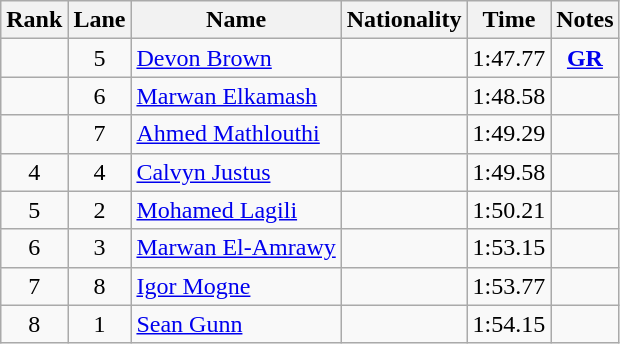<table class="wikitable sortable" style="text-align:center">
<tr>
<th>Rank</th>
<th>Lane</th>
<th>Name</th>
<th>Nationality</th>
<th>Time</th>
<th>Notes</th>
</tr>
<tr>
<td></td>
<td>5</td>
<td align=left><a href='#'>Devon Brown</a></td>
<td align=left></td>
<td>1:47.77</td>
<td><strong><a href='#'>GR</a></strong></td>
</tr>
<tr>
<td></td>
<td>6</td>
<td align=left><a href='#'>Marwan Elkamash</a></td>
<td align=left></td>
<td>1:48.58</td>
<td></td>
</tr>
<tr>
<td></td>
<td>7</td>
<td align=left><a href='#'>Ahmed Mathlouthi</a></td>
<td align=left></td>
<td>1:49.29</td>
<td></td>
</tr>
<tr>
<td>4</td>
<td>4</td>
<td align=left><a href='#'>Calvyn Justus</a></td>
<td align=left></td>
<td>1:49.58</td>
<td></td>
</tr>
<tr>
<td>5</td>
<td>2</td>
<td align=left><a href='#'>Mohamed Lagili</a></td>
<td align=left></td>
<td>1:50.21</td>
<td></td>
</tr>
<tr>
<td>6</td>
<td>3</td>
<td align=left><a href='#'>Marwan El-Amrawy</a></td>
<td align=left></td>
<td>1:53.15</td>
<td></td>
</tr>
<tr>
<td>7</td>
<td>8</td>
<td align=left><a href='#'>Igor Mogne</a></td>
<td align=left></td>
<td>1:53.77</td>
<td></td>
</tr>
<tr>
<td>8</td>
<td>1</td>
<td align=left><a href='#'>Sean Gunn</a></td>
<td align=left></td>
<td>1:54.15</td>
<td></td>
</tr>
</table>
